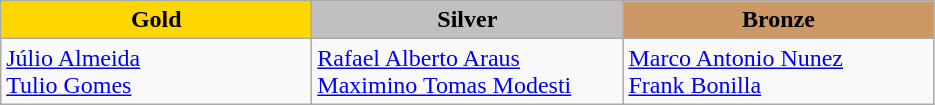<table class="wikitable" style="text-align:left">
<tr align="center">
<td width=200 bgcolor=gold><strong>Gold</strong></td>
<td width=200 bgcolor=silver><strong>Silver</strong></td>
<td width=200 bgcolor=CC9966><strong>Bronze</strong></td>
</tr>
<tr>
<td><a href='#'>Júlio Almeida</a><br><a href='#'>Tulio Gomes</a><br><em></em></td>
<td><a href='#'>Rafael Alberto Araus</a><br><a href='#'>Maximino Tomas Modesti</a><br><em></em></td>
<td><a href='#'>Marco Antonio Nunez</a><br><a href='#'>Frank Bonilla</a><br><em></em></td>
</tr>
</table>
